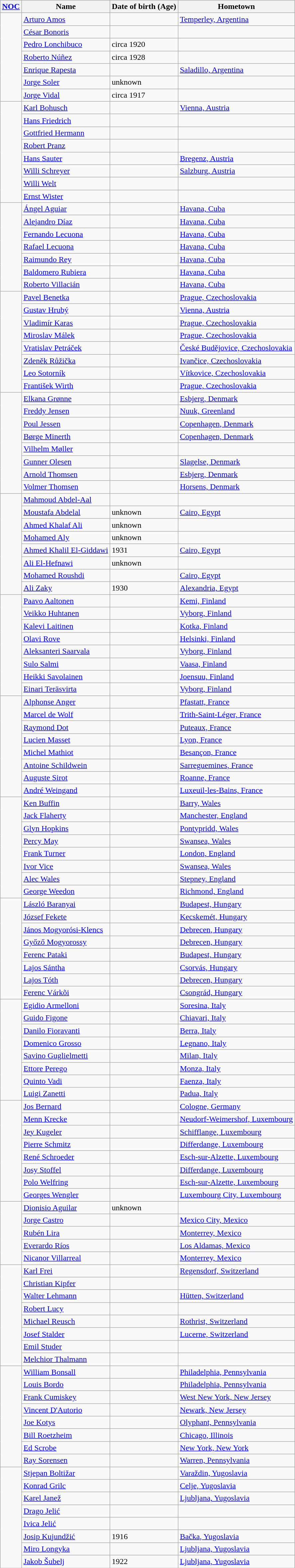<table class="wikitable sortable">
<tr>
<th><a href='#'>NOC</a></th>
<th>Name</th>
<th>Date of birth (Age)</th>
<th>Hometown</th>
</tr>
<tr>
<td rowspan="7"></td>
<td><a href='#'>Arturo Amos</a></td>
<td></td>
<td><a href='#'>Temperley, Argentina</a></td>
</tr>
<tr>
<td><a href='#'>César Bonoris</a></td>
<td></td>
<td></td>
</tr>
<tr>
<td><a href='#'>Pedro Lonchibuco</a></td>
<td>circa 1920</td>
<td></td>
</tr>
<tr>
<td><a href='#'>Roberto Núñez</a></td>
<td>circa 1928</td>
<td></td>
</tr>
<tr>
<td><a href='#'>Enrique Rapesta</a></td>
<td></td>
<td><a href='#'>Saladillo, Argentina</a></td>
</tr>
<tr>
<td><a href='#'>Jorge Soler</a></td>
<td>unknown</td>
<td></td>
</tr>
<tr>
<td><a href='#'>Jorge Vidal</a></td>
<td>circa 1917</td>
<td></td>
</tr>
<tr>
<td rowspan="8"></td>
<td><a href='#'>Karl Bohusch</a></td>
<td></td>
<td><a href='#'>Vienna, Austria</a></td>
</tr>
<tr>
<td><a href='#'>Hans Friedrich</a></td>
<td></td>
<td></td>
</tr>
<tr>
<td><a href='#'>Gottfried Hermann</a></td>
<td></td>
<td></td>
</tr>
<tr>
<td><a href='#'>Robert Pranz</a></td>
<td></td>
<td></td>
</tr>
<tr>
<td><a href='#'>Hans Sauter</a></td>
<td></td>
<td><a href='#'>Bregenz, Austria</a></td>
</tr>
<tr>
<td><a href='#'>Willi Schreyer</a></td>
<td></td>
<td><a href='#'>Salzburg, Austria</a></td>
</tr>
<tr>
<td><a href='#'>Willi Welt</a></td>
<td></td>
<td></td>
</tr>
<tr>
<td><a href='#'>Ernst Wister</a></td>
<td></td>
<td></td>
</tr>
<tr>
<td rowspan="7"></td>
<td><a href='#'>Ángel Aguiar</a></td>
<td></td>
<td><a href='#'>Havana, Cuba</a></td>
</tr>
<tr>
<td><a href='#'>Alejandro Díaz</a></td>
<td></td>
<td><a href='#'>Havana, Cuba</a></td>
</tr>
<tr>
<td><a href='#'>Fernando Lecuona</a></td>
<td></td>
<td><a href='#'>Havana, Cuba</a></td>
</tr>
<tr>
<td><a href='#'>Rafael Lecuona</a></td>
<td></td>
<td><a href='#'>Havana, Cuba</a></td>
</tr>
<tr>
<td><a href='#'>Raimundo Rey</a></td>
<td></td>
<td><a href='#'>Havana, Cuba</a></td>
</tr>
<tr>
<td><a href='#'>Baldomero Rubiera</a></td>
<td></td>
<td><a href='#'>Havana, Cuba</a></td>
</tr>
<tr>
<td><a href='#'>Roberto Villacián</a></td>
<td></td>
<td><a href='#'>Havana, Cuba</a></td>
</tr>
<tr>
<td rowspan="8"></td>
<td><a href='#'>Pavel Benetka</a></td>
<td></td>
<td><a href='#'>Prague, Czechoslovakia</a></td>
</tr>
<tr>
<td><a href='#'>Gustav Hrubý</a></td>
<td></td>
<td><a href='#'>Vienna, Austria</a></td>
</tr>
<tr>
<td><a href='#'>Vladimír Karas</a></td>
<td></td>
<td><a href='#'>Prague, Czechoslovakia</a></td>
</tr>
<tr>
<td><a href='#'>Miroslav Málek</a></td>
<td></td>
<td><a href='#'>Prague, Czechoslovakia</a></td>
</tr>
<tr>
<td><a href='#'>Vratislav Petráček</a></td>
<td></td>
<td><a href='#'>České Budějovice, Czechoslovakia</a></td>
</tr>
<tr>
<td><a href='#'>Zdeněk Růžička</a></td>
<td></td>
<td><a href='#'>Ivančice, Czechoslovakia</a></td>
</tr>
<tr>
<td><a href='#'>Leo Sotorník</a></td>
<td></td>
<td><a href='#'>Vítkovice, Czechoslovakia</a></td>
</tr>
<tr>
<td><a href='#'>František Wirth</a></td>
<td></td>
<td><a href='#'>Prague, Czechoslovakia</a></td>
</tr>
<tr>
<td rowspan="8"></td>
<td><a href='#'>Elkana Grønne</a></td>
<td></td>
<td><a href='#'>Esbjerg, Denmark</a></td>
</tr>
<tr>
<td><a href='#'>Freddy Jensen</a></td>
<td></td>
<td><a href='#'>Nuuk, Greenland</a></td>
</tr>
<tr>
<td><a href='#'>Poul Jessen</a></td>
<td></td>
<td><a href='#'>Copenhagen, Denmark</a></td>
</tr>
<tr>
<td><a href='#'>Børge Minerth</a></td>
<td></td>
<td><a href='#'>Copenhagen, Denmark</a></td>
</tr>
<tr>
<td><a href='#'>Vilhelm Møller</a></td>
<td></td>
<td></td>
</tr>
<tr>
<td><a href='#'>Gunner Olesen</a></td>
<td></td>
<td><a href='#'>Slagelse, Denmark</a></td>
</tr>
<tr>
<td><a href='#'>Arnold Thomsen</a></td>
<td></td>
<td><a href='#'>Esbjerg, Denmark</a></td>
</tr>
<tr>
<td><a href='#'>Volmer Thomsen</a></td>
<td></td>
<td><a href='#'>Horsens, Denmark</a></td>
</tr>
<tr>
<td rowspan="8"></td>
<td><a href='#'>Mahmoud Abdel-Aal</a></td>
<td></td>
<td></td>
</tr>
<tr>
<td><a href='#'>Moustafa Abdelal</a></td>
<td>unknown</td>
<td><a href='#'>Cairo, Egypt</a></td>
</tr>
<tr>
<td><a href='#'>Ahmed Khalaf Ali</a></td>
<td>unknown</td>
<td></td>
</tr>
<tr>
<td><a href='#'>Mohamed Aly</a></td>
<td>unknown</td>
<td></td>
</tr>
<tr>
<td><a href='#'>Ahmed Khalil El-Giddawi</a></td>
<td>1931</td>
<td><a href='#'>Cairo, Egypt</a></td>
</tr>
<tr>
<td><a href='#'>Ali El-Hefnawi</a></td>
<td>unknown</td>
<td></td>
</tr>
<tr>
<td><a href='#'>Mohamed Roushdi</a></td>
<td></td>
<td><a href='#'>Cairo, Egypt</a></td>
</tr>
<tr>
<td><a href='#'>Ali Zaky</a></td>
<td>1930</td>
<td><a href='#'>Alexandria, Egypt</a></td>
</tr>
<tr>
<td rowspan="8"></td>
<td><a href='#'>Paavo Aaltonen</a></td>
<td></td>
<td><a href='#'>Kemi, Finland</a></td>
</tr>
<tr>
<td><a href='#'>Veikko Huhtanen</a></td>
<td></td>
<td><a href='#'>Vyborg, Finland</a></td>
</tr>
<tr>
<td><a href='#'>Kalevi Laitinen</a></td>
<td></td>
<td><a href='#'>Kotka, Finland</a></td>
</tr>
<tr>
<td><a href='#'>Olavi Rove</a></td>
<td></td>
<td><a href='#'>Helsinki, Finland</a></td>
</tr>
<tr>
<td><a href='#'>Aleksanteri Saarvala</a></td>
<td></td>
<td><a href='#'>Vyborg, Finland</a></td>
</tr>
<tr>
<td><a href='#'>Sulo Salmi</a></td>
<td></td>
<td><a href='#'>Vaasa, Finland</a></td>
</tr>
<tr>
<td><a href='#'>Heikki Savolainen</a></td>
<td></td>
<td><a href='#'>Joensuu, Finland</a></td>
</tr>
<tr>
<td><a href='#'>Einari Teräsvirta</a></td>
<td></td>
<td><a href='#'>Vyborg, Finland</a></td>
</tr>
<tr>
<td rowspan="8"></td>
<td><a href='#'>Alphonse Anger</a></td>
<td></td>
<td><a href='#'>Pfastatt, France</a></td>
</tr>
<tr>
<td><a href='#'>Marcel de Wolf</a></td>
<td></td>
<td><a href='#'>Trith-Saint-Léger, France</a></td>
</tr>
<tr>
<td><a href='#'>Raymond Dot</a></td>
<td></td>
<td><a href='#'>Puteaux, France</a></td>
</tr>
<tr>
<td><a href='#'>Lucien Masset</a></td>
<td></td>
<td><a href='#'>Lyon, France</a></td>
</tr>
<tr>
<td><a href='#'>Michel Mathiot</a></td>
<td></td>
<td><a href='#'>Besançon, France</a></td>
</tr>
<tr>
<td><a href='#'>Antoine Schildwein</a></td>
<td></td>
<td><a href='#'>Sarreguemines, France</a></td>
</tr>
<tr>
<td><a href='#'>Auguste Sirot</a></td>
<td></td>
<td><a href='#'>Roanne, France</a></td>
</tr>
<tr>
<td><a href='#'>André Weingand</a></td>
<td></td>
<td><a href='#'>Luxeuil-les-Bains, France</a></td>
</tr>
<tr>
<td rowspan="8"></td>
<td><a href='#'>Ken Buffin</a></td>
<td></td>
<td><a href='#'>Barry, Wales</a></td>
</tr>
<tr>
<td><a href='#'>Jack Flaherty</a></td>
<td></td>
<td><a href='#'>Manchester, England</a></td>
</tr>
<tr>
<td><a href='#'>Glyn Hopkins</a></td>
<td></td>
<td><a href='#'>Pontypridd, Wales</a></td>
</tr>
<tr>
<td><a href='#'>Percy May</a></td>
<td></td>
<td><a href='#'>Swansea, Wales</a></td>
</tr>
<tr>
<td><a href='#'>Frank Turner</a></td>
<td></td>
<td><a href='#'>London, England</a></td>
</tr>
<tr>
<td><a href='#'>Ivor Vice</a></td>
<td></td>
<td><a href='#'>Swansea, Wales</a></td>
</tr>
<tr>
<td><a href='#'>Alec Wales</a></td>
<td></td>
<td><a href='#'>Stepney, England</a></td>
</tr>
<tr>
<td><a href='#'>George Weedon</a></td>
<td></td>
<td><a href='#'>Richmond, England</a></td>
</tr>
<tr>
<td rowspan="8"></td>
<td><a href='#'>László Baranyai</a></td>
<td></td>
<td><a href='#'>Budapest, Hungary</a></td>
</tr>
<tr>
<td><a href='#'>József Fekete</a></td>
<td></td>
<td><a href='#'>Kecskemét, Hungary</a></td>
</tr>
<tr>
<td><a href='#'>János Mogyorósi-Klencs</a></td>
<td></td>
<td><a href='#'>Debrecen, Hungary</a></td>
</tr>
<tr>
<td><a href='#'>Győző Mogyorossy</a></td>
<td></td>
<td><a href='#'>Debrecen, Hungary</a></td>
</tr>
<tr>
<td><a href='#'>Ferenc Pataki</a></td>
<td></td>
<td><a href='#'>Budapest, Hungary</a></td>
</tr>
<tr>
<td><a href='#'>Lajos Sántha</a></td>
<td></td>
<td><a href='#'>Csorvás, Hungary</a></td>
</tr>
<tr>
<td><a href='#'>Lajos Tóth</a></td>
<td></td>
<td><a href='#'>Debrecen, Hungary</a></td>
</tr>
<tr>
<td><a href='#'>Ferenc Várkõi</a></td>
<td></td>
<td><a href='#'>Csongrád, Hungary</a></td>
</tr>
<tr>
<td rowspan="8"></td>
<td><a href='#'>Egidio Armelloni</a></td>
<td></td>
<td><a href='#'>Soresina, Italy</a></td>
</tr>
<tr>
<td><a href='#'>Guido Figone</a></td>
<td></td>
<td><a href='#'>Chiavari, Italy</a></td>
</tr>
<tr>
<td><a href='#'>Danilo Fioravanti</a></td>
<td></td>
<td><a href='#'>Berra, Italy</a></td>
</tr>
<tr>
<td><a href='#'>Domenico Grosso</a></td>
<td></td>
<td><a href='#'>Legnano, Italy</a></td>
</tr>
<tr>
<td><a href='#'>Savino Guglielmetti</a></td>
<td></td>
<td><a href='#'>Milan, Italy</a></td>
</tr>
<tr>
<td><a href='#'>Ettore Perego</a></td>
<td></td>
<td><a href='#'>Monza, Italy</a></td>
</tr>
<tr>
<td><a href='#'>Quinto Vadi</a></td>
<td></td>
<td><a href='#'>Faenza, Italy</a></td>
</tr>
<tr>
<td><a href='#'>Luigi Zanetti</a></td>
<td></td>
<td><a href='#'>Padua, Italy</a></td>
</tr>
<tr>
<td rowspan="8"></td>
<td><a href='#'>Jos Bernard</a></td>
<td></td>
<td><a href='#'>Cologne, Germany</a></td>
</tr>
<tr>
<td><a href='#'>Menn Krecke</a></td>
<td></td>
<td><a href='#'>Neudorf-Weimershof, Luxembourg</a></td>
</tr>
<tr>
<td><a href='#'>Jey Kugeler</a></td>
<td></td>
<td><a href='#'>Schifflange, Luxembourg</a></td>
</tr>
<tr>
<td><a href='#'>Pierre Schmitz</a></td>
<td></td>
<td><a href='#'>Differdange, Luxembourg</a></td>
</tr>
<tr>
<td><a href='#'>René Schroeder</a></td>
<td></td>
<td><a href='#'>Esch-sur-Alzette, Luxembourg</a></td>
</tr>
<tr>
<td><a href='#'>Josy Stoffel</a></td>
<td></td>
<td><a href='#'>Differdange, Luxembourg</a></td>
</tr>
<tr>
<td><a href='#'>Polo Welfring</a></td>
<td></td>
<td><a href='#'>Esch-sur-Alzette, Luxembourg</a></td>
</tr>
<tr>
<td><a href='#'>Georges Wengler</a></td>
<td></td>
<td><a href='#'>Luxembourg City, Luxembourg</a></td>
</tr>
<tr>
<td rowspan="5"></td>
<td><a href='#'>Dionisio Aguilar</a></td>
<td>unknown</td>
<td></td>
</tr>
<tr>
<td><a href='#'>Jorge Castro</a></td>
<td></td>
<td><a href='#'>Mexico City, Mexico</a></td>
</tr>
<tr>
<td><a href='#'>Rubén Lira</a></td>
<td></td>
<td><a href='#'>Monterrey, Mexico</a></td>
</tr>
<tr>
<td><a href='#'>Everardo Ríos</a></td>
<td></td>
<td><a href='#'>Los Aldamas, Mexico</a></td>
</tr>
<tr>
<td><a href='#'>Nicanor Villarreal</a></td>
<td></td>
<td><a href='#'>Monterrey, Mexico</a></td>
</tr>
<tr>
<td rowspan="8"></td>
<td><a href='#'>Karl Frei</a></td>
<td></td>
<td><a href='#'>Regensdorf, Switzerland</a></td>
</tr>
<tr>
<td><a href='#'>Christian Kipfer</a></td>
<td></td>
<td></td>
</tr>
<tr>
<td><a href='#'>Walter Lehmann</a></td>
<td></td>
<td><a href='#'>Hütten, Switzerland</a></td>
</tr>
<tr>
<td><a href='#'>Robert Lucy</a></td>
<td></td>
<td></td>
</tr>
<tr>
<td><a href='#'>Michael Reusch</a></td>
<td></td>
<td><a href='#'>Rothrist, Switzerland</a></td>
</tr>
<tr>
<td><a href='#'>Josef Stalder</a></td>
<td></td>
<td><a href='#'>Lucerne, Switzerland</a></td>
</tr>
<tr>
<td><a href='#'>Emil Studer</a></td>
<td></td>
<td></td>
</tr>
<tr>
<td><a href='#'>Melchior Thalmann</a></td>
<td></td>
<td></td>
</tr>
<tr>
<td rowspan="8"></td>
<td><a href='#'>William Bonsall</a></td>
<td></td>
<td><a href='#'>Philadelphia, Pennsylvania</a></td>
</tr>
<tr>
<td><a href='#'>Louis Bordo</a></td>
<td></td>
<td><a href='#'>Philadelphia, Pennsylvania</a></td>
</tr>
<tr>
<td><a href='#'>Frank Cumiskey</a></td>
<td></td>
<td><a href='#'>West New York, New Jersey</a></td>
</tr>
<tr>
<td><a href='#'>Vincent D'Autorio</a></td>
<td></td>
<td><a href='#'>Newark, New Jersey</a></td>
</tr>
<tr>
<td><a href='#'>Joe Kotys</a></td>
<td></td>
<td><a href='#'>Olyphant, Pennsylvania</a></td>
</tr>
<tr>
<td><a href='#'>Bill Roetzheim</a></td>
<td></td>
<td><a href='#'>Chicago, Illinois</a></td>
</tr>
<tr>
<td><a href='#'>Ed Scrobe</a></td>
<td></td>
<td><a href='#'>New York, New York</a></td>
</tr>
<tr>
<td><a href='#'>Ray Sorensen</a></td>
<td></td>
<td><a href='#'>Warren, Pennsylvania</a></td>
</tr>
<tr>
<td rowspan="8"></td>
<td><a href='#'>Stjepan Boltižar</a></td>
<td></td>
<td><a href='#'>Varaždin, Yugoslavia</a></td>
</tr>
<tr>
<td><a href='#'>Konrad Grilc</a></td>
<td></td>
<td><a href='#'>Celje, Yugoslavia</a></td>
</tr>
<tr>
<td><a href='#'>Karel Janež</a></td>
<td></td>
<td><a href='#'>Ljubljana, Yugoslavia</a></td>
</tr>
<tr>
<td><a href='#'>Drago Jelić</a></td>
<td></td>
<td></td>
</tr>
<tr>
<td><a href='#'>Ivica Jelić</a></td>
<td></td>
<td></td>
</tr>
<tr>
<td><a href='#'>Josip Kujundžić</a></td>
<td>1916</td>
<td><a href='#'>Bačka, Yugoslavia</a></td>
</tr>
<tr>
<td><a href='#'>Miro Longyka</a></td>
<td></td>
<td><a href='#'>Ljubljana, Yugoslavia</a></td>
</tr>
<tr>
<td><a href='#'>Jakob Šubelj</a></td>
<td>1922</td>
<td><a href='#'>Ljubljana, Yugoslavia</a></td>
</tr>
</table>
